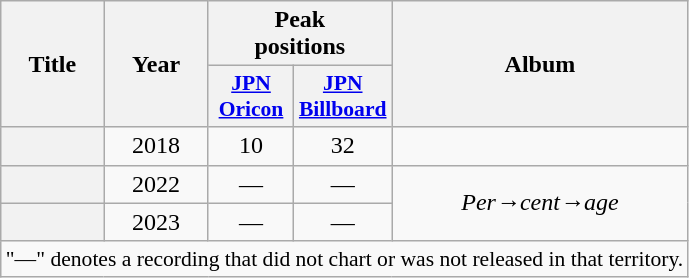<table class="wikitable plainrowheaders" style="text-align:center;" border="1">
<tr>
<th scope="col" rowspan="2">Title</th>
<th scope="col" rowspan="2">Year</th>
<th scope="col" colspan="2">Peak<br> positions</th>
<th scope="col" rowspan="2">Album</th>
</tr>
<tr>
<th scope="col" style="width:3.5em;font-size:90%;"><a href='#'>JPN<br>Oricon</a><br></th>
<th scope="col" style="width:3.5em;font-size:90%;"><a href='#'>JPN<br>Billboard</a><br></th>
</tr>
<tr>
<th scope="row"></th>
<td>2018</td>
<td>10</td>
<td>32</td>
<td></td>
</tr>
<tr>
<th scope="row"></th>
<td>2022</td>
<td>—</td>
<td>—</td>
<td rowspan="2"><em>Per→cent→age</em></td>
</tr>
<tr>
<th scope="row"></th>
<td>2023</td>
<td>—</td>
<td>—</td>
</tr>
<tr>
<td align="center" colspan="5" style="font-size:90%">"—" denotes a recording that did not chart or was not released in that territory.</td>
</tr>
</table>
